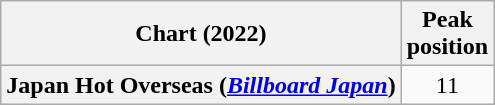<table class="wikitable plainrowheaders" style="text-align:center">
<tr>
<th scope="col">Chart (2022)</th>
<th scope="col">Peak<br>position</th>
</tr>
<tr>
<th scope="row">Japan Hot Overseas (<em><a href='#'>Billboard Japan</a></em>)</th>
<td>11</td>
</tr>
</table>
